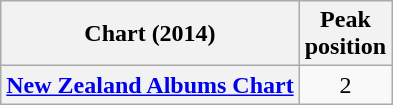<table class="wikitable sortable plainrowheaders" style="text-align:center">
<tr>
<th scope="col">Chart (2014)</th>
<th scope="col">Peak<br>position</th>
</tr>
<tr>
<th scope="row"><a href='#'>New Zealand Albums Chart</a></th>
<td>2</td>
</tr>
</table>
